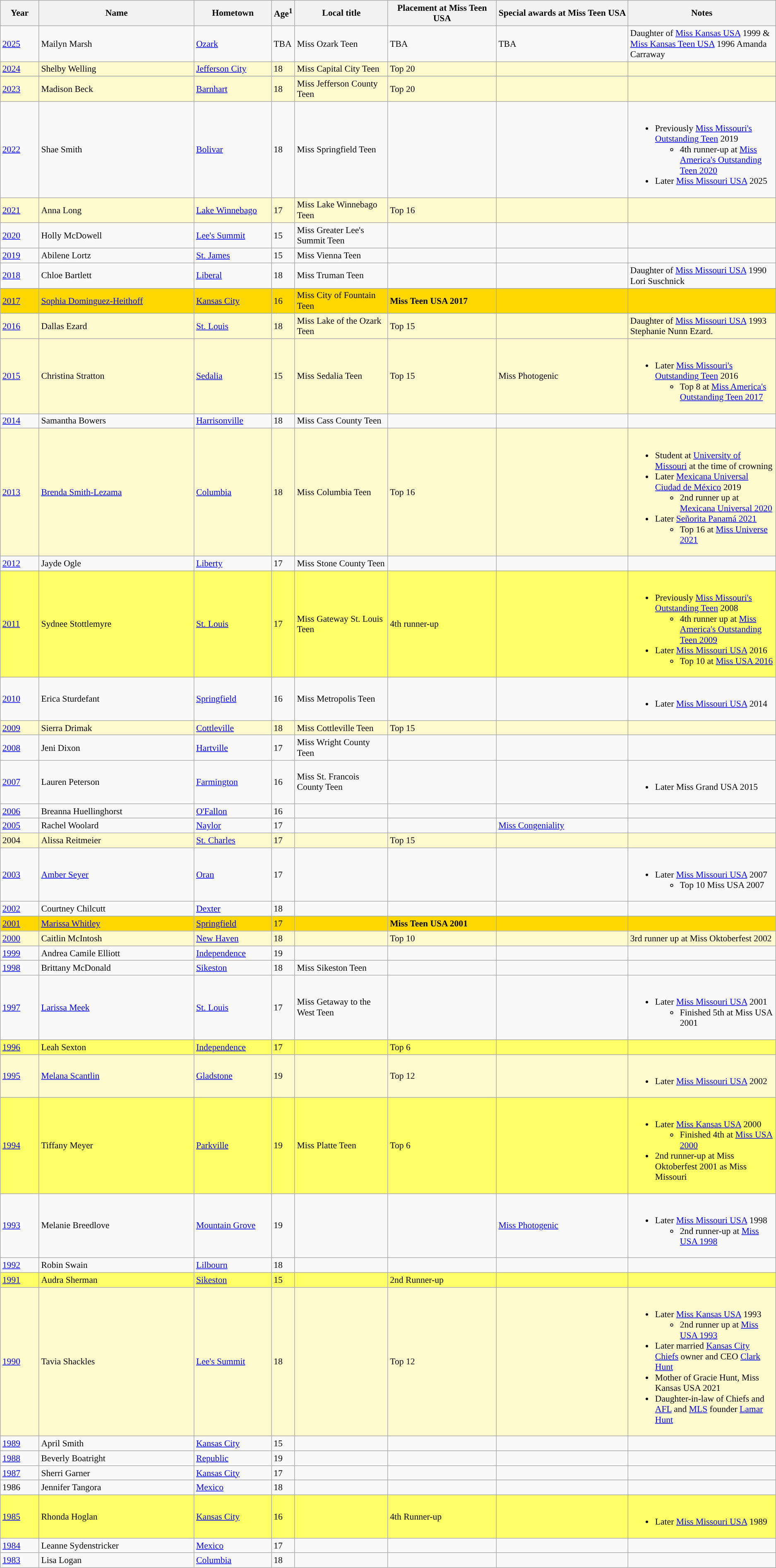<table class="wikitable sortable" style="font-size:90%;">
<tr style="background:#efefef;">
<th style="width:5%;">Year</th>
<th style="width:20%;">Name</th>
<th style="width:10%;">Hometown</th>
<th width=3%>Age<sup>1</sup></th>
<th width=12%>Local title</th>
<th style="width:14%;">Placement at Miss Teen USA</th>
<th style="width:17%;">Special awards at Miss Teen  USA</th>
<th style="width:31%;">Notes</th>
</tr>
<tr>
<td><a href='#'>2025</a></td>
<td>Mailyn Marsh</td>
<td><a href='#'>Ozark</a></td>
<td>TBA</td>
<td>Miss Ozark Teen</td>
<td>TBA</td>
<td>TBA</td>
<td>Daughter of <a href='#'>Miss Kansas USA</a> 1999 & <a href='#'>Miss Kansas Teen USA</a> 1996 Amanda Carraway</td>
</tr>
<tr style="background-color:#FFFACD;”">
<td><a href='#'>2024</a></td>
<td>Shelby Welling</td>
<td><a href='#'>Jefferson City</a></td>
<td>18</td>
<td>Miss Capital City Teen</td>
<td>Top 20</td>
<td></td>
<td></td>
</tr>
<tr>
</tr>
<tr style="background-color:#FFFACD">
<td><a href='#'>2023</a></td>
<td>Madison Beck</td>
<td><a href='#'>Barnhart</a></td>
<td>18</td>
<td>Miss Jefferson County Teen</td>
<td>Top 20</td>
<td></td>
<td></td>
</tr>
<tr>
<td><a href='#'>2022</a></td>
<td>Shae Smith</td>
<td><a href='#'>Bolivar</a></td>
<td>18</td>
<td>Miss Springfield Teen</td>
<td></td>
<td></td>
<td><br><ul><li>Previously <a href='#'>Miss Missouri's Outstanding Teen</a> 2019<ul><li>4th runner-up at <a href='#'>Miss America's Outstanding Teen 2020</a></li></ul></li><li>Later <a href='#'>Miss Missouri USA</a> 2025</li></ul></td>
</tr>
<tr style="background-color:#FFFACD">
<td><a href='#'>2021</a></td>
<td>Anna Long</td>
<td><a href='#'>Lake Winnebago</a></td>
<td>17</td>
<td>Miss Lake Winnebago Teen</td>
<td>Top 16</td>
<td></td>
<td></td>
</tr>
<tr>
<td><a href='#'>2020</a></td>
<td>Holly McDowell</td>
<td><a href='#'>Lee's Summit</a></td>
<td>15</td>
<td>Miss Greater Lee's Summit Teen</td>
<td></td>
<td></td>
<td></td>
</tr>
<tr>
<td><a href='#'>2019</a></td>
<td>Abilene Lortz</td>
<td><a href='#'>St. James</a></td>
<td>15</td>
<td>Miss Vienna Teen</td>
<td></td>
<td></td>
<td></td>
</tr>
<tr>
<td><a href='#'>2018</a></td>
<td>Chloe Bartlett</td>
<td><a href='#'>Liberal</a></td>
<td>18</td>
<td>Miss Truman Teen</td>
<td></td>
<td></td>
<td>Daughter of <a href='#'>Miss Missouri USA</a> 1990 Lori Suschnick</td>
</tr>
<tr>
</tr>
<tr style="background-color:GOLD;”">
<td><a href='#'>2017</a></td>
<td><a href='#'>Sophia Dominguez-Heithoff</a></td>
<td><a href='#'>Kansas City</a></td>
<td>16</td>
<td>Miss City of Fountain Teen</td>
<td><strong>Miss Teen USA 2017</strong></td>
<td></td>
<td></td>
</tr>
<tr style="background-color:#FFFACD;”">
<td><a href='#'>2016</a></td>
<td>Dallas Ezard</td>
<td><a href='#'>St. Louis</a></td>
<td>18</td>
<td>Miss Lake of the Ozark Teen</td>
<td>Top 15</td>
<td></td>
<td>Daughter of <a href='#'>Miss Missouri USA</a> 1993 Stephanie Nunn Ezard.</td>
</tr>
<tr style="background-color:#FFFACD;”">
<td><a href='#'>2015</a></td>
<td>Christina Stratton</td>
<td><a href='#'>Sedalia</a></td>
<td>15</td>
<td>Miss Sedalia Teen</td>
<td>Top 15</td>
<td>Miss Photogenic</td>
<td><br><ul><li>Later <a href='#'>Miss Missouri's Outstanding Teen</a> 2016<ul><li>Top 8 at <a href='#'>Miss America's Outstanding Teen 2017</a></li></ul></li></ul></td>
</tr>
<tr>
<td><a href='#'>2014</a></td>
<td>Samantha Bowers</td>
<td><a href='#'>Harrisonville</a></td>
<td>18</td>
<td>Miss Cass County Teen</td>
<td></td>
<td></td>
<td></td>
</tr>
<tr style="background-color:#FFFACD;”">
<td><a href='#'>2013</a></td>
<td><a href='#'>Brenda Smith-Lezama</a></td>
<td><a href='#'>Columbia</a></td>
<td>18</td>
<td>Miss Columbia Teen</td>
<td>Top 16</td>
<td></td>
<td><br><ul><li>Student at <a href='#'>University of Missouri</a> at the time of crowning</li><li>Later <a href='#'>Mexicana Universal Ciudad de México</a> 2019<ul><li>2nd runner up at <a href='#'>Mexicana Universal 2020</a></li></ul></li><li>Later <a href='#'>Señorita Panamá 2021</a><ul><li>Top 16 at <a href='#'>Miss Universe 2021</a></li></ul></li></ul></td>
</tr>
<tr>
<td><a href='#'>2012</a></td>
<td>Jayde Ogle</td>
<td><a href='#'>Liberty</a></td>
<td>17</td>
<td>Miss Stone County Teen</td>
<td></td>
<td></td>
<td></td>
</tr>
<tr style="background-color:#FFFF66;”">
<td><a href='#'>2011</a></td>
<td>Sydnee Stottlemyre</td>
<td><a href='#'>St. Louis</a></td>
<td>17</td>
<td>Miss Gateway St. Louis Teen</td>
<td>4th runner-up</td>
<td></td>
<td><br><ul><li>Previously <a href='#'>Miss Missouri's Outstanding Teen</a> 2008<ul><li>4th runner up at <a href='#'>Miss America's Outstanding Teen 2009</a></li></ul></li><li>Later <a href='#'>Miss Missouri USA</a> 2016<ul><li>Top 10 at <a href='#'>Miss USA 2016</a></li></ul></li></ul></td>
</tr>
<tr>
<td><a href='#'>2010</a></td>
<td>Erica Sturdefant</td>
<td><a href='#'>Springfield</a></td>
<td>16</td>
<td>Miss Metropolis Teen</td>
<td></td>
<td></td>
<td><br><ul><li>Later <a href='#'>Miss Missouri USA</a> 2014</li></ul></td>
</tr>
<tr style="background-color:#FFFACD;”">
<td><a href='#'>2009</a></td>
<td>Sierra Drimak</td>
<td><a href='#'>Cottleville</a></td>
<td>18</td>
<td>Miss Cottleville Teen</td>
<td>Top 15</td>
<td></td>
<td></td>
</tr>
<tr>
<td><a href='#'>2008</a></td>
<td>Jeni Dixon</td>
<td><a href='#'>Hartville</a></td>
<td>17</td>
<td>Miss Wright County Teen</td>
<td></td>
<td></td>
<td></td>
</tr>
<tr>
<td><a href='#'>2007</a></td>
<td>Lauren Peterson</td>
<td><a href='#'>Farmington</a></td>
<td>16</td>
<td>Miss St. Francois County Teen</td>
<td></td>
<td></td>
<td><br><ul><li>Later Miss Grand USA 2015</li></ul></td>
</tr>
<tr>
<td><a href='#'>2006</a></td>
<td>Breanna Huellinghorst</td>
<td><a href='#'>O'Fallon</a></td>
<td>16</td>
<td></td>
<td></td>
<td></td>
<td></td>
</tr>
<tr>
<td><a href='#'>2005</a></td>
<td>Rachel Woolard</td>
<td><a href='#'>Naylor</a></td>
<td>17</td>
<td></td>
<td></td>
<td><a href='#'>Miss Congeniality</a></td>
<td></td>
</tr>
<tr style="background-color:#FFFACD;”">
<td>2004</td>
<td>Alissa Reitmeier</td>
<td><a href='#'>St. Charles</a></td>
<td>17</td>
<td></td>
<td>Top 15</td>
<td></td>
<td></td>
</tr>
<tr>
<td><a href='#'>2003</a></td>
<td><a href='#'>Amber Seyer</a></td>
<td><a href='#'>Oran</a></td>
<td>17</td>
<td></td>
<td></td>
<td></td>
<td><br><ul><li>Later <a href='#'>Miss Missouri USA</a> 2007<ul><li>Top 10 Miss USA 2007</li></ul></li></ul></td>
</tr>
<tr>
<td><a href='#'>2002</a></td>
<td>Courtney Chilcutt</td>
<td><a href='#'>Dexter</a></td>
<td>18</td>
<td></td>
<td></td>
<td></td>
<td></td>
</tr>
<tr style="background-color:GOLD;”">
<td><a href='#'>2001</a></td>
<td><a href='#'>Marissa Whitley</a></td>
<td><a href='#'>Springfield</a></td>
<td>17</td>
<td></td>
<td><strong>Miss Teen USA 2001</strong></td>
<td></td>
<td></td>
</tr>
<tr style="background-color:#FFFACD;”">
<td><a href='#'>2000</a></td>
<td>Caitlin McIntosh</td>
<td><a href='#'>New Haven</a></td>
<td>18</td>
<td></td>
<td>Top 10</td>
<td></td>
<td>3rd runner up at Miss Oktoberfest 2002</td>
</tr>
<tr>
<td><a href='#'>1999</a></td>
<td>Andrea Camile Elliott</td>
<td><a href='#'>Independence</a></td>
<td>19</td>
<td></td>
<td></td>
<td></td>
<td></td>
</tr>
<tr>
<td><a href='#'>1998</a></td>
<td>Brittany McDonald</td>
<td><a href='#'>Sikeston</a></td>
<td>18</td>
<td>Miss Sikeston Teen</td>
<td></td>
<td></td>
<td></td>
</tr>
<tr>
<td><a href='#'>1997</a></td>
<td><a href='#'>Larissa Meek</a></td>
<td><a href='#'>St. Louis</a></td>
<td>17</td>
<td>Miss Getaway to the West Teen</td>
<td></td>
<td></td>
<td><br><ul><li>Later <a href='#'>Miss Missouri USA</a> 2001<ul><li>Finished 5th at Miss USA 2001</li></ul></li></ul></td>
</tr>
<tr style="background-color:#FFFF66;”">
<td><a href='#'>1996</a></td>
<td>Leah Sexton</td>
<td><a href='#'>Independence</a></td>
<td>17</td>
<td></td>
<td>Top 6</td>
<td></td>
<td></td>
</tr>
<tr style="background-color:#FFFACD;”">
<td><a href='#'>1995</a></td>
<td><a href='#'>Melana Scantlin</a></td>
<td><a href='#'>Gladstone</a></td>
<td>19</td>
<td></td>
<td>Top 12</td>
<td></td>
<td><br><ul><li>Later <a href='#'>Miss Missouri USA</a> 2002</li></ul></td>
</tr>
<tr style="background-color:#FFFF66;”">
<td><a href='#'>1994</a></td>
<td>Tiffany Meyer</td>
<td><a href='#'>Parkville</a></td>
<td>19</td>
<td>Miss Platte Teen</td>
<td>Top 6</td>
<td></td>
<td><br><ul><li>Later <a href='#'>Miss Kansas USA</a> 2000<ul><li>Finished 4th at <a href='#'>Miss USA 2000</a></li></ul></li><li>2nd runner-up at Miss Oktoberfest 2001 as Miss Missouri</li></ul></td>
</tr>
<tr>
<td><a href='#'>1993</a></td>
<td>Melanie Breedlove</td>
<td><a href='#'>Mountain Grove</a></td>
<td>19</td>
<td></td>
<td></td>
<td><a href='#'>Miss Photogenic</a></td>
<td><br><ul><li>Later <a href='#'>Miss Missouri USA</a> 1998<ul><li>2nd runner-up at <a href='#'>Miss USA 1998</a></li></ul></li></ul></td>
</tr>
<tr>
<td><a href='#'>1992</a></td>
<td>Robin Swain</td>
<td><a href='#'>Lilbourn</a></td>
<td>18</td>
<td></td>
<td></td>
<td></td>
<td></td>
</tr>
<tr style="background-color:#FFFF66;”">
<td><a href='#'>1991</a></td>
<td>Audra Sherman</td>
<td><a href='#'>Sikeston</a></td>
<td>15</td>
<td></td>
<td>2nd Runner-up</td>
<td></td>
<td></td>
</tr>
<tr style="background-color:#FFFACD;”">
<td><a href='#'>1990</a></td>
<td>Tavia Shackles</td>
<td><a href='#'>Lee's Summit</a></td>
<td>18</td>
<td></td>
<td>Top 12</td>
<td></td>
<td><br><ul><li>Later <a href='#'>Miss Kansas USA</a> 1993<ul><li>2nd runner up at <a href='#'>Miss USA 1993</a></li></ul></li><li>Later married <a href='#'>Kansas City Chiefs</a> owner and CEO <a href='#'>Clark Hunt</a></li><li>Mother of Gracie Hunt, Miss Kansas USA 2021</li><li>Daughter-in-law of Chiefs and <a href='#'>AFL</a> and <a href='#'>MLS</a> founder <a href='#'>Lamar Hunt</a></li></ul></td>
</tr>
<tr>
<td><a href='#'>1989</a></td>
<td>April Smith</td>
<td><a href='#'>Kansas City</a></td>
<td>15</td>
<td></td>
<td></td>
<td></td>
<td></td>
</tr>
<tr>
<td><a href='#'>1988</a></td>
<td>Beverly Boatright</td>
<td><a href='#'>Republic</a></td>
<td>19</td>
<td></td>
<td></td>
<td></td>
<td></td>
</tr>
<tr>
<td><a href='#'>1987</a></td>
<td>Sherri Garner</td>
<td><a href='#'>Kansas City</a></td>
<td>17</td>
<td></td>
<td></td>
<td></td>
<td></td>
</tr>
<tr>
<td>1986</td>
<td>Jennifer Tangora</td>
<td><a href='#'>Mexico</a></td>
<td>18</td>
<td></td>
<td></td>
<td></td>
<td></td>
</tr>
<tr style="background-color:#FFFF66;”">
<td><a href='#'>1985</a></td>
<td>Rhonda Hoglan</td>
<td><a href='#'>Kansas City</a></td>
<td>16</td>
<td></td>
<td>4th Runner-up</td>
<td></td>
<td><br><ul><li>Later <a href='#'>Miss Missouri USA</a> 1989</li></ul></td>
</tr>
<tr>
<td><a href='#'>1984</a></td>
<td>Leanne Sydenstricker</td>
<td><a href='#'>Mexico</a></td>
<td>17</td>
<td></td>
<td></td>
<td></td>
<td></td>
</tr>
<tr>
<td><a href='#'>1983</a></td>
<td>Lisa Logan</td>
<td><a href='#'>Columbia</a></td>
<td>18</td>
<td></td>
<td></td>
<td></td>
<td></td>
</tr>
</table>
